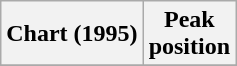<table class="wikitable plainrowheaders" style="text-align:center;">
<tr>
<th scope="col">Chart (1995)</th>
<th scope="col">Peak<br>position</th>
</tr>
<tr>
</tr>
</table>
